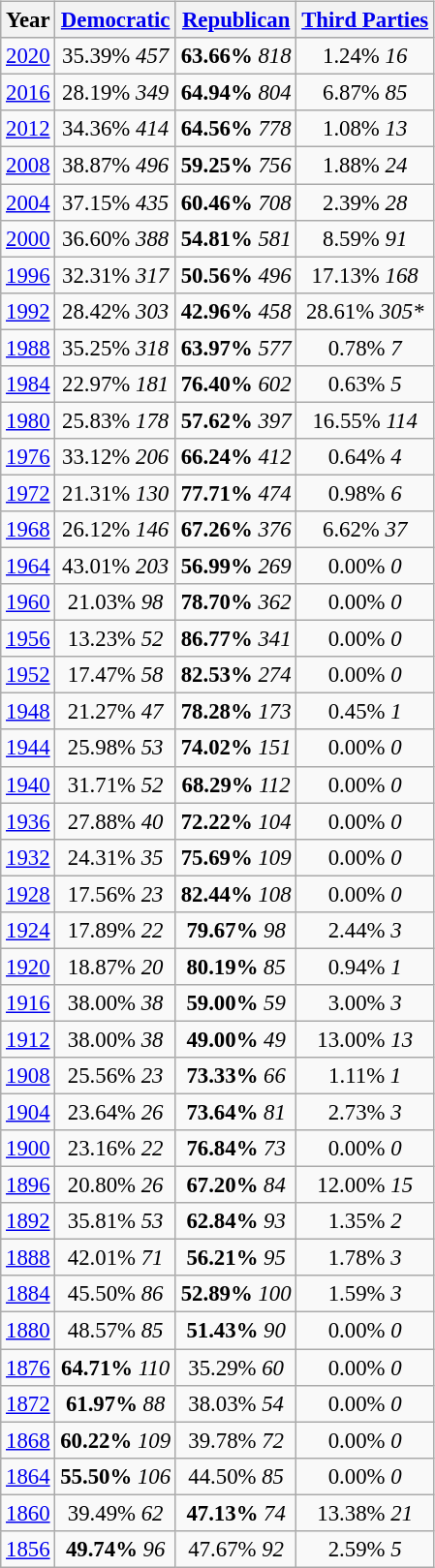<table class="wikitable"  style="float:right; margin:1em; font-size:95%;">
<tr style="background:lightgrey;">
<th>Year</th>
<th><a href='#'>Democratic</a></th>
<th><a href='#'>Republican</a></th>
<th><a href='#'>Third Parties</a></th>
</tr>
<tr>
<td align="center" ><a href='#'>2020</a></td>
<td align="center" >35.39% <em>457</em></td>
<td align="center" ><strong>63.66%</strong> <em>818</em></td>
<td align="center" >1.24% <em>16</em></td>
</tr>
<tr>
<td align="center" ><a href='#'>2016</a></td>
<td align="center" >28.19% <em>349</em></td>
<td align="center" ><strong>64.94%</strong> <em>804</em></td>
<td align="center" >6.87% <em>85</em></td>
</tr>
<tr>
<td align="center" ><a href='#'>2012</a></td>
<td align="center" >34.36% <em>414</em></td>
<td align="center" ><strong>64.56%</strong> <em>778</em></td>
<td align="center" >1.08% <em>13</em></td>
</tr>
<tr>
<td align="center" ><a href='#'>2008</a></td>
<td align="center" >38.87% <em>496</em></td>
<td align="center" ><strong>59.25%</strong> <em>756</em></td>
<td align="center" >1.88% <em>24</em></td>
</tr>
<tr>
<td align="center" ><a href='#'>2004</a></td>
<td align="center" >37.15% <em>435</em></td>
<td align="center" ><strong>60.46%</strong> <em>708</em></td>
<td align="center" >2.39% <em>28</em></td>
</tr>
<tr>
<td align="center" ><a href='#'>2000</a></td>
<td align="center" >36.60% <em>388</em></td>
<td align="center" ><strong>54.81%</strong> <em>581</em></td>
<td align="center" >8.59% <em>91</em></td>
</tr>
<tr>
<td align="center" ><a href='#'>1996</a></td>
<td align="center" >32.31% <em>317</em></td>
<td align="center" ><strong>50.56%</strong> <em>496</em></td>
<td align="center" >17.13% <em>168</em></td>
</tr>
<tr>
<td align="center" ><a href='#'>1992</a></td>
<td align="center" >28.42% <em>303</em></td>
<td align="center" ><strong>42.96%</strong> <em>458</em></td>
<td align="center" >28.61% <em>305*</em></td>
</tr>
<tr>
<td align="center" ><a href='#'>1988</a></td>
<td align="center" >35.25% <em>318</em></td>
<td align="center" ><strong>63.97%</strong> <em>577</em></td>
<td align="center" >0.78% <em>7</em></td>
</tr>
<tr>
<td align="center" ><a href='#'>1984</a></td>
<td align="center" >22.97% <em>181</em></td>
<td align="center" ><strong>76.40%</strong> <em>602</em></td>
<td align="center" >0.63% <em>5</em></td>
</tr>
<tr>
<td align="center" ><a href='#'>1980</a></td>
<td align="center" >25.83% <em>178</em></td>
<td align="center" ><strong>57.62%</strong> <em>397</em></td>
<td align="center" >16.55% <em>114</em></td>
</tr>
<tr>
<td align="center" ><a href='#'>1976</a></td>
<td align="center" >33.12% <em>206</em></td>
<td align="center" ><strong>66.24%</strong> <em>412</em></td>
<td align="center" >0.64% <em>4</em></td>
</tr>
<tr>
<td align="center" ><a href='#'>1972</a></td>
<td align="center" >21.31% <em>130</em></td>
<td align="center" ><strong>77.71%</strong> <em>474</em></td>
<td align="center" >0.98% <em>6</em></td>
</tr>
<tr>
<td align="center" ><a href='#'>1968</a></td>
<td align="center" >26.12% <em>146</em></td>
<td align="center" ><strong>67.26%</strong> <em>376</em></td>
<td align="center" >6.62% <em>37</em></td>
</tr>
<tr>
<td align="center" ><a href='#'>1964</a></td>
<td align="center" >43.01% <em>203</em></td>
<td align="center" ><strong>56.99%</strong> <em>269</em></td>
<td align="center" >0.00% <em>0</em></td>
</tr>
<tr>
<td align="center" ><a href='#'>1960</a></td>
<td align="center" >21.03% <em>98</em></td>
<td align="center" ><strong>78.70%</strong> <em>362</em></td>
<td align="center" >0.00% <em>0</em></td>
</tr>
<tr>
<td align="center" ><a href='#'>1956</a></td>
<td align="center" >13.23% <em>52</em></td>
<td align="center" ><strong>86.77%</strong> <em>341</em></td>
<td align="center" >0.00% <em>0</em></td>
</tr>
<tr>
<td align="center" ><a href='#'>1952</a></td>
<td align="center" >17.47% <em>58</em></td>
<td align="center" ><strong>82.53%</strong> <em>274</em></td>
<td align="center" >0.00% <em>0</em></td>
</tr>
<tr>
<td align="center" ><a href='#'>1948</a></td>
<td align="center" >21.27% <em>47</em></td>
<td align="center" ><strong>78.28%</strong> <em>173</em></td>
<td align="center" >0.45% <em>1</em></td>
</tr>
<tr>
<td align="center" ><a href='#'>1944</a></td>
<td align="center" >25.98% <em>53</em></td>
<td align="center" ><strong>74.02%</strong> <em>151</em></td>
<td align="center" >0.00% <em>0</em></td>
</tr>
<tr>
<td align="center" ><a href='#'>1940</a></td>
<td align="center" >31.71% <em>52</em></td>
<td align="center" ><strong>68.29%</strong> <em>112</em></td>
<td align="center" >0.00% <em>0</em></td>
</tr>
<tr>
<td align="center" ><a href='#'>1936</a></td>
<td align="center" >27.88% <em>40</em></td>
<td align="center" ><strong>72.22%</strong> <em>104</em></td>
<td align="center" >0.00% <em>0</em></td>
</tr>
<tr>
<td align="center" ><a href='#'>1932</a></td>
<td align="center" >24.31% <em>35</em></td>
<td align="center" ><strong>75.69%</strong> <em>109</em></td>
<td align="center" >0.00% <em>0</em></td>
</tr>
<tr>
<td align="center" ><a href='#'>1928</a></td>
<td align="center" >17.56% <em>23</em></td>
<td align="center" ><strong>82.44%</strong> <em>108</em></td>
<td align="center" >0.00% <em>0</em></td>
</tr>
<tr>
<td align="center" ><a href='#'>1924</a></td>
<td align="center" >17.89% <em>22</em></td>
<td align="center" ><strong>79.67%</strong> <em>98</em></td>
<td align="center" >2.44% <em>3</em></td>
</tr>
<tr>
<td align="center" ><a href='#'>1920</a></td>
<td align="center" >18.87% <em>20</em></td>
<td align="center" ><strong>80.19%</strong> <em>85</em></td>
<td align="center" >0.94% <em>1</em></td>
</tr>
<tr>
<td align="center" ><a href='#'>1916</a></td>
<td align="center" >38.00% <em>38</em></td>
<td align="center" ><strong>59.00%</strong> <em>59</em></td>
<td align="center" >3.00% <em>3</em></td>
</tr>
<tr>
<td align="center" ><a href='#'>1912</a></td>
<td align="center" >38.00% <em>38</em></td>
<td align="center" ><strong>49.00%</strong> <em>49</em></td>
<td align="center" >13.00% <em>13</em></td>
</tr>
<tr>
<td align="center" ><a href='#'>1908</a></td>
<td align="center" >25.56% <em>23</em></td>
<td align="center" ><strong>73.33%</strong> <em>66</em></td>
<td align="center" >1.11% <em>1</em></td>
</tr>
<tr>
<td align="center" ><a href='#'>1904</a></td>
<td align="center" >23.64% <em>26</em></td>
<td align="center" ><strong>73.64%</strong> <em>81</em></td>
<td align="center" >2.73% <em>3</em></td>
</tr>
<tr>
<td align="center" ><a href='#'>1900</a></td>
<td align="center" >23.16% <em>22</em></td>
<td align="center" ><strong>76.84%</strong> <em>73</em></td>
<td align="center" >0.00% <em>0</em></td>
</tr>
<tr>
<td align="center" ><a href='#'>1896</a></td>
<td align="center" >20.80% <em>26</em></td>
<td align="center" ><strong>67.20%</strong> <em>84</em></td>
<td align="center" >12.00% <em>15</em></td>
</tr>
<tr>
<td align="center" ><a href='#'>1892</a></td>
<td align="center" >35.81% <em>53</em></td>
<td align="center" ><strong>62.84%</strong> <em>93</em></td>
<td align="center" >1.35% <em>2</em></td>
</tr>
<tr>
<td align="center" ><a href='#'>1888</a></td>
<td align="center" >42.01% <em>71</em></td>
<td align="center" ><strong>56.21%</strong> <em>95</em></td>
<td align="center" >1.78% <em>3</em></td>
</tr>
<tr>
<td align="center" ><a href='#'>1884</a></td>
<td align="center" >45.50% <em>86</em></td>
<td align="center" ><strong>52.89%</strong> <em>100</em></td>
<td align="center" >1.59% <em>3</em></td>
</tr>
<tr>
<td align="center" ><a href='#'>1880</a></td>
<td align="center" >48.57% <em>85</em></td>
<td align="center" ><strong>51.43%</strong> <em>90</em></td>
<td align="center" >0.00% <em>0</em></td>
</tr>
<tr>
<td align="center" ><a href='#'>1876</a></td>
<td align="center" ><strong>64.71%</strong> <em>110</em></td>
<td align="center" >35.29% <em>60</em></td>
<td align="center" >0.00% <em>0</em></td>
</tr>
<tr>
<td align="center" ><a href='#'>1872</a></td>
<td align="center" ><strong>61.97%</strong> <em>88</em></td>
<td align="center" >38.03% <em>54</em></td>
<td align="center" >0.00% <em>0</em></td>
</tr>
<tr>
<td align="center" ><a href='#'>1868</a></td>
<td align="center" ><strong>60.22%</strong> <em>109</em></td>
<td align="center" >39.78% <em>72</em></td>
<td align="center" >0.00% <em>0</em></td>
</tr>
<tr>
<td align="center" ><a href='#'>1864</a></td>
<td align="center" ><strong>55.50%</strong> <em>106</em></td>
<td align="center" >44.50% <em>85</em></td>
<td align="center" >0.00% <em>0</em></td>
</tr>
<tr>
<td align="center" ><a href='#'>1860</a></td>
<td align="center" >39.49% <em>62</em></td>
<td align="center" ><strong>47.13%</strong> <em>74</em></td>
<td align="center" >13.38% <em>21</em></td>
</tr>
<tr>
<td align="center" ><a href='#'>1856</a></td>
<td align="center" ><strong>49.74%</strong> <em>96</em></td>
<td align="center" >47.67% <em>92</em></td>
<td align="center" >2.59% <em>5</em></td>
</tr>
</table>
